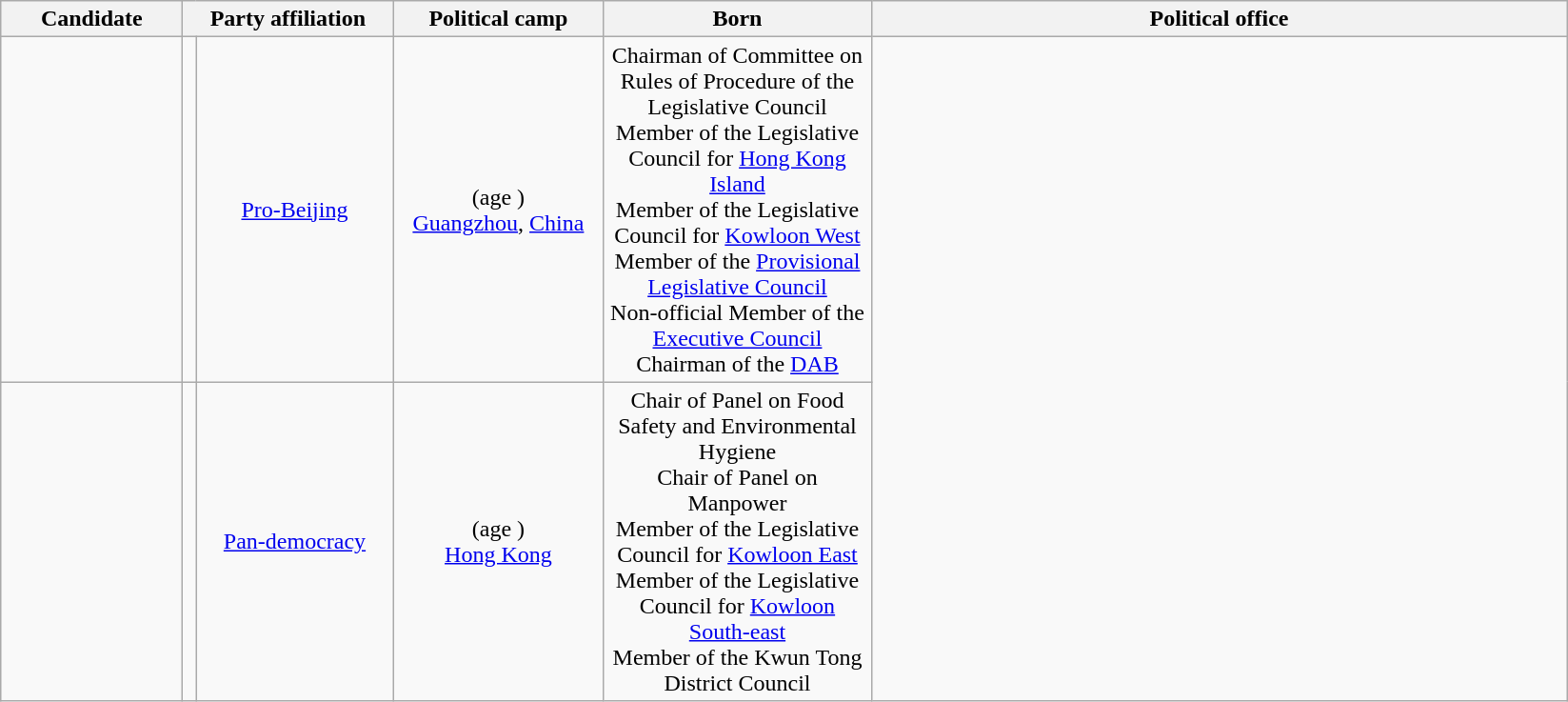<table class="wikitable" style="text-align:center;">
<tr>
<th scope="col" style="width: 120px;">Candidate</th>
<th colspan="2" style="width: 140px;">Party affiliation</th>
<th scope="col" style="width: 140px;">Political camp</th>
<th scope="col" style="width: 180px;">Born</th>
<th scope="col" style="width: 480px;">Political office</th>
</tr>
<tr>
<td><br><br></td>
<td></td>
<td><a href='#'>Pro-Beijing</a></td>
<td> (age )<br><a href='#'>Guangzhou</a>, <a href='#'>China</a></td>
<td>Chairman of Committee on Rules of Procedure of the Legislative Council <br>Member of the Legislative Council for <a href='#'>Hong Kong Island</a> <br>Member of the Legislative Council for <a href='#'>Kowloon West</a> <br>Member of the <a href='#'>Provisional Legislative Council</a> <br>Non-official Member of the <a href='#'>Executive Council</a> <br>Chairman of the <a href='#'>DAB</a> </td>
</tr>
<tr>
<td><br></td>
<td></td>
<td><a href='#'>Pan-democracy</a></td>
<td> (age )<br><a href='#'>Hong Kong</a></td>
<td>Chair of Panel on Food Safety and Environmental Hygiene <br>Chair of Panel on Manpower <br>Member of the Legislative Council for <a href='#'>Kowloon East</a> <br>Member of the Legislative Council for <a href='#'>Kowloon South-east</a> <br>Member of the Kwun Tong District Council </td>
</tr>
</table>
